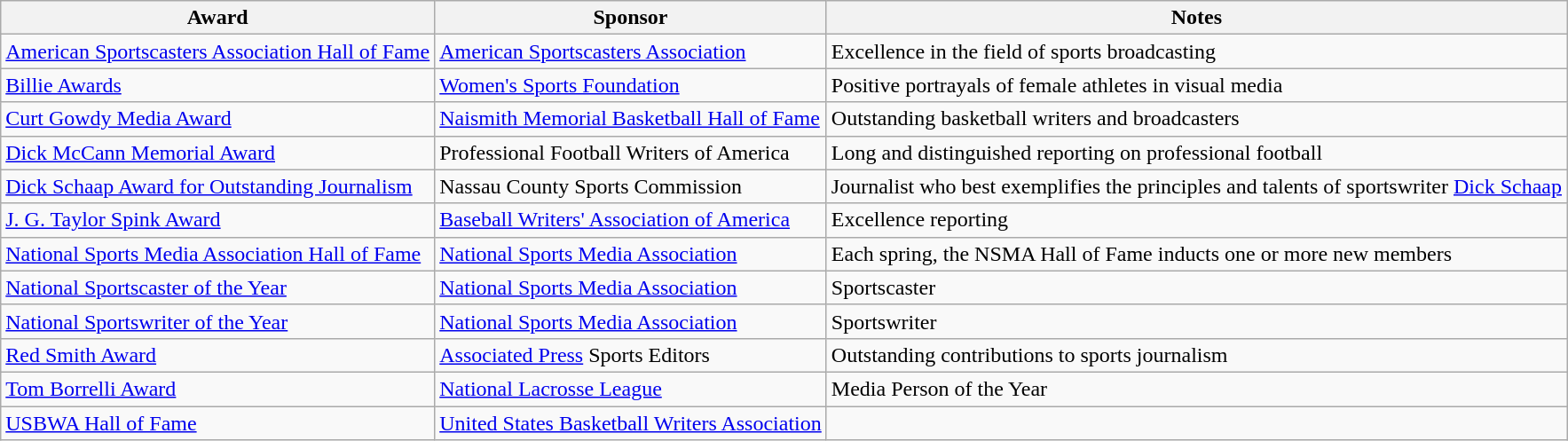<table class="wikitable sortable">
<tr>
<th>Award</th>
<th>Sponsor</th>
<th>Notes</th>
</tr>
<tr>
<td><a href='#'>American Sportscasters Association Hall of Fame</a></td>
<td><a href='#'>American Sportscasters Association</a></td>
<td>Excellence in the field of sports broadcasting</td>
</tr>
<tr>
<td><a href='#'>Billie Awards</a></td>
<td><a href='#'>Women's Sports Foundation</a></td>
<td>Positive portrayals of female athletes in visual media</td>
</tr>
<tr>
<td><a href='#'>Curt Gowdy Media Award</a></td>
<td><a href='#'>Naismith Memorial Basketball Hall of Fame</a></td>
<td>Outstanding basketball writers and broadcasters</td>
</tr>
<tr>
<td><a href='#'>Dick McCann Memorial Award</a></td>
<td>Professional Football Writers of America</td>
<td>Long and distinguished reporting on professional football</td>
</tr>
<tr>
<td><a href='#'>Dick Schaap Award for Outstanding Journalism</a></td>
<td>Nassau County Sports Commission</td>
<td>Journalist who best exemplifies the principles and talents of sportswriter <a href='#'>Dick Schaap</a></td>
</tr>
<tr>
<td><a href='#'>J. G. Taylor Spink Award</a></td>
<td><a href='#'>Baseball Writers' Association of America</a></td>
<td>Excellence reporting</td>
</tr>
<tr>
<td><a href='#'>National Sports Media Association Hall of Fame</a></td>
<td><a href='#'>National Sports Media Association</a></td>
<td>Each spring, the NSMA Hall of Fame inducts one or more new members</td>
</tr>
<tr>
<td><a href='#'>National Sportscaster of the Year</a></td>
<td><a href='#'>National Sports Media Association</a></td>
<td>Sportscaster</td>
</tr>
<tr>
<td><a href='#'>National Sportswriter of the Year</a></td>
<td><a href='#'>National Sports Media Association</a></td>
<td>Sportswriter</td>
</tr>
<tr>
<td><a href='#'>Red Smith Award</a></td>
<td><a href='#'>Associated Press</a> Sports Editors</td>
<td>Outstanding contributions to sports journalism</td>
</tr>
<tr |>
<td><a href='#'>Tom Borrelli Award</a></td>
<td><a href='#'>National Lacrosse League</a></td>
<td>Media Person of the Year</td>
</tr>
<tr>
<td><a href='#'>USBWA Hall of Fame</a></td>
<td><a href='#'>United States Basketball Writers Association</a></td>
<td></td>
</tr>
</table>
